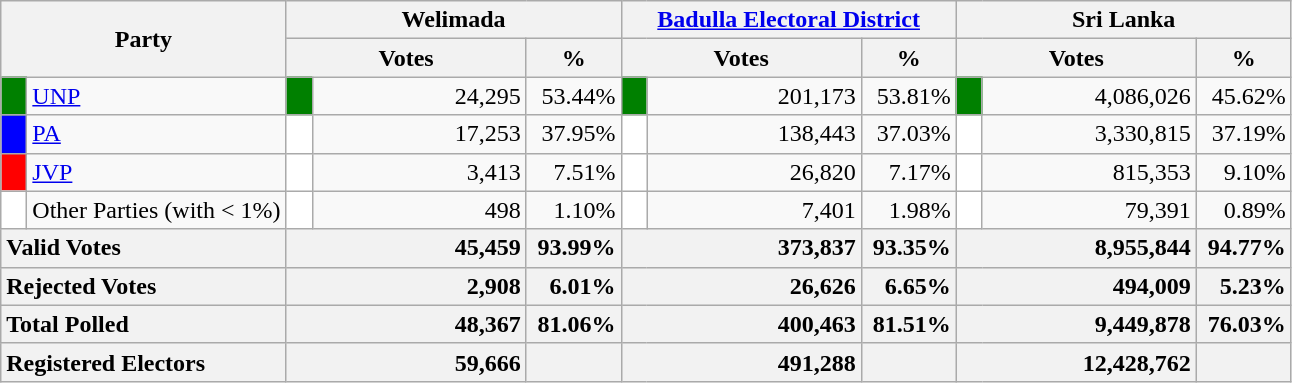<table class="wikitable">
<tr>
<th colspan="2" width="144px"rowspan="2">Party</th>
<th colspan="3" width="216px">Welimada</th>
<th colspan="3" width="216px"><a href='#'>Badulla Electoral District</a></th>
<th colspan="3" width="216px">Sri Lanka</th>
</tr>
<tr>
<th colspan="2" width="144px">Votes</th>
<th>%</th>
<th colspan="2" width="144px">Votes</th>
<th>%</th>
<th colspan="2" width="144px">Votes</th>
<th>%</th>
</tr>
<tr>
<td style="background-color:green;" width="10px"></td>
<td style="text-align:left;"><a href='#'>UNP</a></td>
<td style="background-color:green;" width="10px"></td>
<td style="text-align:right;">24,295</td>
<td style="text-align:right;">53.44%</td>
<td style="background-color:green;" width="10px"></td>
<td style="text-align:right;">201,173</td>
<td style="text-align:right;">53.81%</td>
<td style="background-color:green;" width="10px"></td>
<td style="text-align:right;">4,086,026</td>
<td style="text-align:right;">45.62%</td>
</tr>
<tr>
<td style="background-color:blue;" width="10px"></td>
<td style="text-align:left;"><a href='#'>PA</a></td>
<td style="background-color:white;" width="10px"></td>
<td style="text-align:right;">17,253</td>
<td style="text-align:right;">37.95%</td>
<td style="background-color:white;" width="10px"></td>
<td style="text-align:right;">138,443</td>
<td style="text-align:right;">37.03%</td>
<td style="background-color:white;" width="10px"></td>
<td style="text-align:right;">3,330,815</td>
<td style="text-align:right;">37.19%</td>
</tr>
<tr>
<td style="background-color:red;" width="10px"></td>
<td style="text-align:left;"><a href='#'>JVP</a></td>
<td style="background-color:white;" width="10px"></td>
<td style="text-align:right;">3,413</td>
<td style="text-align:right;">7.51%</td>
<td style="background-color:white;" width="10px"></td>
<td style="text-align:right;">26,820</td>
<td style="text-align:right;">7.17%</td>
<td style="background-color:white;" width="10px"></td>
<td style="text-align:right;">815,353</td>
<td style="text-align:right;">9.10%</td>
</tr>
<tr>
<td style="background-color:white;" width="10px"></td>
<td style="text-align:left;">Other Parties (with < 1%)</td>
<td style="background-color:white;" width="10px"></td>
<td style="text-align:right;">498</td>
<td style="text-align:right;">1.10%</td>
<td style="background-color:white;" width="10px"></td>
<td style="text-align:right;">7,401</td>
<td style="text-align:right;">1.98%</td>
<td style="background-color:white;" width="10px"></td>
<td style="text-align:right;">79,391</td>
<td style="text-align:right;">0.89%</td>
</tr>
<tr>
<th colspan="2" width="144px"style="text-align:left;">Valid Votes</th>
<th style="text-align:right;"colspan="2" width="144px">45,459</th>
<th style="text-align:right;">93.99%</th>
<th style="text-align:right;"colspan="2" width="144px">373,837</th>
<th style="text-align:right;">93.35%</th>
<th style="text-align:right;"colspan="2" width="144px">8,955,844</th>
<th style="text-align:right;">94.77%</th>
</tr>
<tr>
<th colspan="2" width="144px"style="text-align:left;">Rejected Votes</th>
<th style="text-align:right;"colspan="2" width="144px">2,908</th>
<th style="text-align:right;">6.01%</th>
<th style="text-align:right;"colspan="2" width="144px">26,626</th>
<th style="text-align:right;">6.65%</th>
<th style="text-align:right;"colspan="2" width="144px">494,009</th>
<th style="text-align:right;">5.23%</th>
</tr>
<tr>
<th colspan="2" width="144px"style="text-align:left;">Total Polled</th>
<th style="text-align:right;"colspan="2" width="144px">48,367</th>
<th style="text-align:right;">81.06%</th>
<th style="text-align:right;"colspan="2" width="144px">400,463</th>
<th style="text-align:right;">81.51%</th>
<th style="text-align:right;"colspan="2" width="144px">9,449,878</th>
<th style="text-align:right;">76.03%</th>
</tr>
<tr>
<th colspan="2" width="144px"style="text-align:left;">Registered Electors</th>
<th style="text-align:right;"colspan="2" width="144px">59,666</th>
<th></th>
<th style="text-align:right;"colspan="2" width="144px">491,288</th>
<th></th>
<th style="text-align:right;"colspan="2" width="144px">12,428,762</th>
<th></th>
</tr>
</table>
